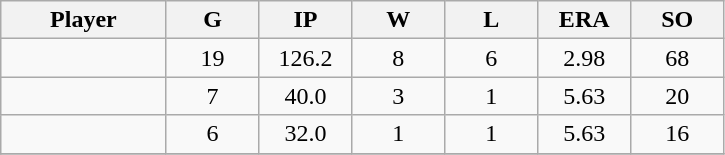<table class="wikitable sortable">
<tr>
<th bgcolor="#DDDDFF" width="16%">Player</th>
<th bgcolor="#DDDDFF" width="9%">G</th>
<th bgcolor="#DDDDFF" width="9%">IP</th>
<th bgcolor="#DDDDFF" width="9%">W</th>
<th bgcolor="#DDDDFF" width="9%">L</th>
<th bgcolor="#DDDDFF" width="9%">ERA</th>
<th bgcolor="#DDDDFF" width="9%">SO</th>
</tr>
<tr align="center">
<td></td>
<td>19</td>
<td>126.2</td>
<td>8</td>
<td>6</td>
<td>2.98</td>
<td>68</td>
</tr>
<tr align="center">
<td></td>
<td>7</td>
<td>40.0</td>
<td>3</td>
<td>1</td>
<td>5.63</td>
<td>20</td>
</tr>
<tr align="center">
<td></td>
<td>6</td>
<td>32.0</td>
<td>1</td>
<td>1</td>
<td>5.63</td>
<td>16</td>
</tr>
<tr align="center">
</tr>
</table>
